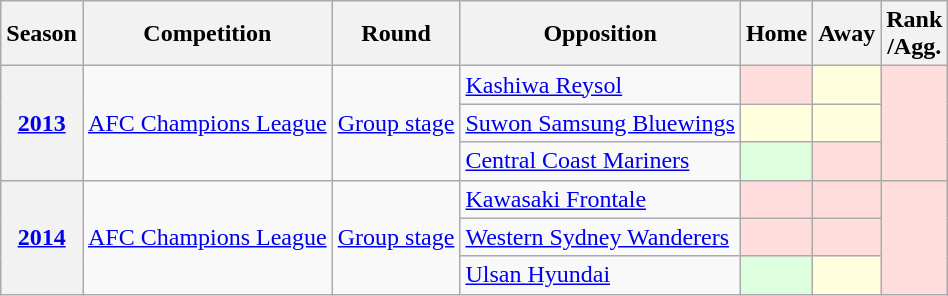<table class="wikitable plainrowheaders">
<tr>
<th scope="col">Season</th>
<th scope="col">Competition</th>
<th scope="col">Round</th>
<th scope="col">Opposition</th>
<th scope="col">Home</th>
<th scope="col">Away</th>
<th scope="col">Rank<br>/Agg.</th>
</tr>
<tr>
<th rowspan="3" scope="row" style="text-align:center"><a href='#'>2013</a></th>
<td rowspan="3"><a href='#'>AFC Champions League</a></td>
<td rowspan="3"><a href='#'>Group stage</a></td>
<td> <a href='#'>Kashiwa Reysol</a></td>
<td style="background:#fdd;"></td>
<td style="background:#ffd;"></td>
<td rowspan="3" style="background:#fdd;"></td>
</tr>
<tr>
<td> <a href='#'>Suwon Samsung Bluewings</a></td>
<td style="background:#ffd;"></td>
<td style="background:#ffd;"></td>
</tr>
<tr>
<td> <a href='#'>Central Coast Mariners</a></td>
<td style="background:#dfd;"></td>
<td style="background:#fdd;"></td>
</tr>
<tr>
<th rowspan="3" scope="row" style="text-align:center"><a href='#'>2014</a></th>
<td rowspan="3"><a href='#'>AFC Champions League</a></td>
<td rowspan="3"><a href='#'>Group stage</a></td>
<td> <a href='#'>Kawasaki Frontale</a></td>
<td style="background:#fdd;"></td>
<td style="background:#fdd;"></td>
<td rowspan="3" style="background:#fdd;"></td>
</tr>
<tr>
<td> <a href='#'>Western Sydney Wanderers</a></td>
<td style="background:#fdd;"></td>
<td style="background:#fdd;"></td>
</tr>
<tr>
<td> <a href='#'>Ulsan Hyundai</a></td>
<td style="background:#dfd;"></td>
<td style="background:#ffd;"></td>
</tr>
</table>
